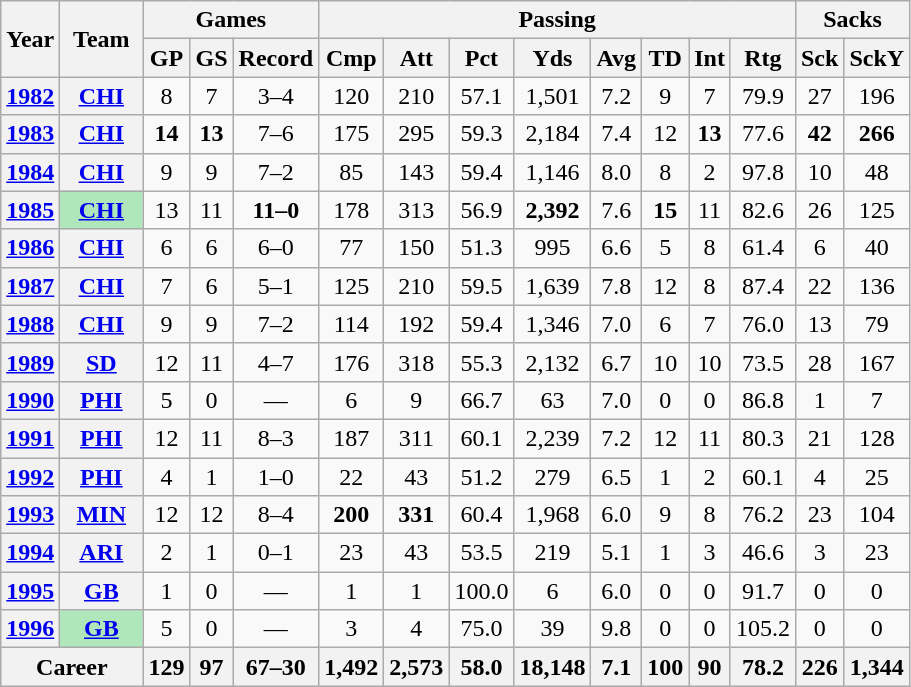<table class="wikitable" style="text-align: center;">
<tr>
<th rowspan="2">Year</th>
<th rowspan="2">Team</th>
<th colspan="3">Games</th>
<th colspan="8">Passing</th>
<th colspan="2">Sacks</th>
</tr>
<tr>
<th>GP</th>
<th>GS</th>
<th>Record</th>
<th>Cmp</th>
<th>Att</th>
<th>Pct</th>
<th>Yds</th>
<th>Avg</th>
<th>TD</th>
<th>Int</th>
<th>Rtg</th>
<th>Sck</th>
<th>SckY</th>
</tr>
<tr>
<th><a href='#'>1982</a></th>
<th><a href='#'>CHI</a></th>
<td>8</td>
<td>7</td>
<td>3–4</td>
<td>120</td>
<td>210</td>
<td>57.1</td>
<td>1,501</td>
<td>7.2</td>
<td>9</td>
<td>7</td>
<td>79.9</td>
<td>27</td>
<td>196</td>
</tr>
<tr>
<th><a href='#'>1983</a></th>
<th><a href='#'>CHI</a></th>
<td><strong>14</strong></td>
<td><strong>13</strong></td>
<td>7–6</td>
<td>175</td>
<td>295</td>
<td>59.3</td>
<td>2,184</td>
<td>7.4</td>
<td>12</td>
<td><strong>13</strong></td>
<td>77.6</td>
<td><strong>42</strong></td>
<td><strong>266</strong></td>
</tr>
<tr>
<th><a href='#'>1984</a></th>
<th><a href='#'>CHI</a></th>
<td>9</td>
<td>9</td>
<td>7–2</td>
<td>85</td>
<td>143</td>
<td>59.4</td>
<td>1,146</td>
<td>8.0</td>
<td>8</td>
<td>2</td>
<td>97.8</td>
<td>10</td>
<td>48</td>
</tr>
<tr>
<th><a href='#'>1985</a></th>
<th style="background:#afe6ba; width:3em;"><a href='#'>CHI</a></th>
<td>13</td>
<td>11</td>
<td><strong>11–0</strong></td>
<td>178</td>
<td>313</td>
<td>56.9</td>
<td><strong>2,392</strong></td>
<td>7.6</td>
<td><strong>15</strong></td>
<td>11</td>
<td>82.6</td>
<td>26</td>
<td>125</td>
</tr>
<tr>
<th><a href='#'>1986</a></th>
<th><a href='#'>CHI</a></th>
<td>6</td>
<td>6</td>
<td>6–0</td>
<td>77</td>
<td>150</td>
<td>51.3</td>
<td>995</td>
<td>6.6</td>
<td>5</td>
<td>8</td>
<td>61.4</td>
<td>6</td>
<td>40</td>
</tr>
<tr>
<th><a href='#'>1987</a></th>
<th><a href='#'>CHI</a></th>
<td>7</td>
<td>6</td>
<td>5–1</td>
<td>125</td>
<td>210</td>
<td>59.5</td>
<td>1,639</td>
<td>7.8</td>
<td>12</td>
<td>8</td>
<td>87.4</td>
<td>22</td>
<td>136</td>
</tr>
<tr>
<th><a href='#'>1988</a></th>
<th><a href='#'>CHI</a></th>
<td>9</td>
<td>9</td>
<td>7–2</td>
<td>114</td>
<td>192</td>
<td>59.4</td>
<td>1,346</td>
<td>7.0</td>
<td>6</td>
<td>7</td>
<td>76.0</td>
<td>13</td>
<td>79</td>
</tr>
<tr>
<th><a href='#'>1989</a></th>
<th><a href='#'>SD</a></th>
<td>12</td>
<td>11</td>
<td>4–7</td>
<td>176</td>
<td>318</td>
<td>55.3</td>
<td>2,132</td>
<td>6.7</td>
<td>10</td>
<td>10</td>
<td>73.5</td>
<td>28</td>
<td>167</td>
</tr>
<tr>
<th><a href='#'>1990</a></th>
<th><a href='#'>PHI</a></th>
<td>5</td>
<td>0</td>
<td>—</td>
<td>6</td>
<td>9</td>
<td>66.7</td>
<td>63</td>
<td>7.0</td>
<td>0</td>
<td>0</td>
<td>86.8</td>
<td>1</td>
<td>7</td>
</tr>
<tr>
<th><a href='#'>1991</a></th>
<th><a href='#'>PHI</a></th>
<td>12</td>
<td>11</td>
<td>8–3</td>
<td>187</td>
<td>311</td>
<td>60.1</td>
<td>2,239</td>
<td>7.2</td>
<td>12</td>
<td>11</td>
<td>80.3</td>
<td>21</td>
<td>128</td>
</tr>
<tr>
<th><a href='#'>1992</a></th>
<th><a href='#'>PHI</a></th>
<td>4</td>
<td>1</td>
<td>1–0</td>
<td>22</td>
<td>43</td>
<td>51.2</td>
<td>279</td>
<td>6.5</td>
<td>1</td>
<td>2</td>
<td>60.1</td>
<td>4</td>
<td>25</td>
</tr>
<tr>
<th><a href='#'>1993</a></th>
<th><a href='#'>MIN</a></th>
<td>12</td>
<td>12</td>
<td>8–4</td>
<td><strong>200</strong></td>
<td><strong>331</strong></td>
<td>60.4</td>
<td>1,968</td>
<td>6.0</td>
<td>9</td>
<td>8</td>
<td>76.2</td>
<td>23</td>
<td>104</td>
</tr>
<tr>
<th><a href='#'>1994</a></th>
<th><a href='#'>ARI</a></th>
<td>2</td>
<td>1</td>
<td>0–1</td>
<td>23</td>
<td>43</td>
<td>53.5</td>
<td>219</td>
<td>5.1</td>
<td>1</td>
<td>3</td>
<td>46.6</td>
<td>3</td>
<td>23</td>
</tr>
<tr>
<th><a href='#'>1995</a></th>
<th><a href='#'>GB</a></th>
<td>1</td>
<td>0</td>
<td>—</td>
<td>1</td>
<td>1</td>
<td>100.0</td>
<td>6</td>
<td>6.0</td>
<td>0</td>
<td>0</td>
<td>91.7</td>
<td>0</td>
<td>0</td>
</tr>
<tr>
<th><a href='#'>1996</a></th>
<th style="background:#afe6ba; width:3em;"><a href='#'>GB</a></th>
<td>5</td>
<td>0</td>
<td>—</td>
<td>3</td>
<td>4</td>
<td>75.0</td>
<td>39</td>
<td>9.8</td>
<td>0</td>
<td>0</td>
<td>105.2</td>
<td>0</td>
<td>0</td>
</tr>
<tr>
<th colspan="2">Career</th>
<th>129</th>
<th>97</th>
<th>67–30</th>
<th>1,492</th>
<th>2,573</th>
<th>58.0</th>
<th>18,148</th>
<th>7.1</th>
<th>100</th>
<th>90</th>
<th>78.2</th>
<th>226</th>
<th>1,344</th>
</tr>
</table>
